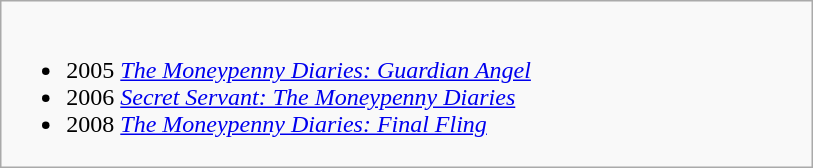<table class="wikitable">
<tr style="vertical-align:top; width:225px;">
<td style="width:400pt;"><br><ul><li>2005 <em><a href='#'>The Moneypenny Diaries: Guardian Angel</a></em></li><li>2006 <em><a href='#'>Secret Servant: The Moneypenny Diaries</a></em></li><li>2008 <em><a href='#'>The Moneypenny Diaries: Final Fling</a></em></li></ul></td>
</tr>
</table>
